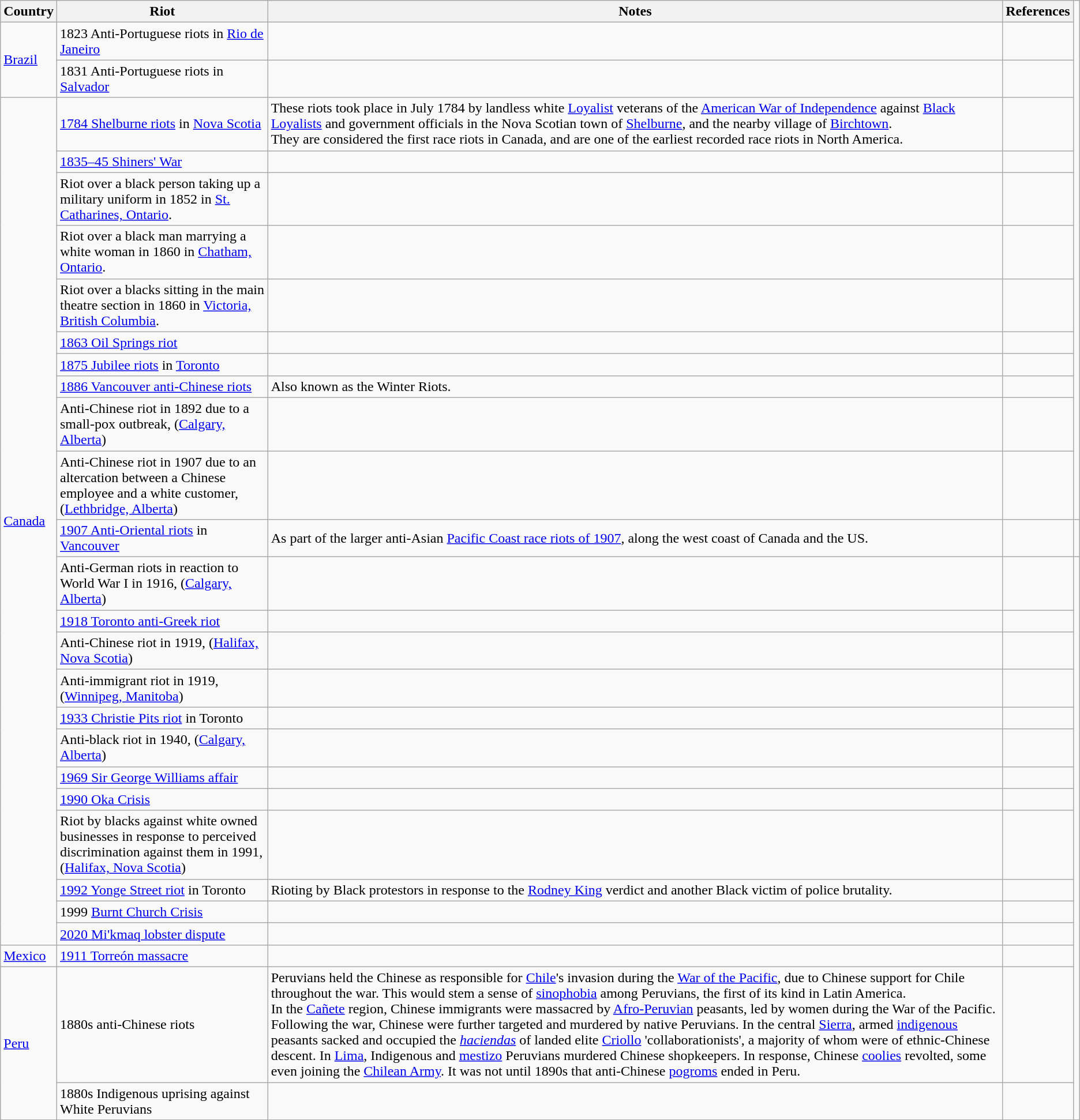<table class="wikitable">
<tr>
<th>Country</th>
<th>Riot</th>
<th>Notes</th>
<th>References</th>
</tr>
<tr>
<td rowspan="2"><a href='#'>Brazil</a></td>
<td>1823 Anti-Portuguese riots in <a href='#'>Rio de Janeiro</a></td>
<td></td>
<td></td>
</tr>
<tr>
<td>1831 Anti-Portuguese riots in <a href='#'>Salvador</a></td>
<td></td>
<td></td>
</tr>
<tr>
<td rowspan="23"><a href='#'>Canada</a></td>
<td><a href='#'>1784 Shelburne riots</a> in <a href='#'>Nova Scotia</a></td>
<td>These riots took place in July 1784 by landless white <a href='#'>Loyalist</a> veterans of the <a href='#'>American War of Independence</a> against <a href='#'>Black Loyalists</a> and government officials in the Nova Scotian town of <a href='#'>Shelburne</a>, and the nearby village of <a href='#'>Birchtown</a>.<br>They are considered the first race riots in Canada, and are one of the earliest recorded race riots in North America.</td>
<td></td>
</tr>
<tr>
<td><a href='#'>1835–45 Shiners' War</a></td>
<td></td>
<td></td>
</tr>
<tr>
<td>Riot over a black person taking up a military uniform in 1852 in <a href='#'>St. Catharines, Ontario</a>.</td>
<td></td>
<td></td>
</tr>
<tr>
<td>Riot over a black man marrying a white woman in 1860 in <a href='#'>Chatham, Ontario</a>.</td>
<td></td>
<td></td>
</tr>
<tr>
<td>Riot over a blacks sitting in the main theatre section in 1860 in <a href='#'>Victoria, British Columbia</a>.</td>
<td></td>
<td></td>
</tr>
<tr>
<td><a href='#'>1863 Oil Springs riot</a></td>
<td></td>
<td></td>
</tr>
<tr>
<td><a href='#'>1875 Jubilee riots</a> in <a href='#'>Toronto</a></td>
<td></td>
<td></td>
</tr>
<tr>
<td><a href='#'>1886 Vancouver anti-Chinese riots</a></td>
<td>Also known as the Winter Riots.</td>
<td></td>
</tr>
<tr>
<td>Anti-Chinese riot in 1892 due to a small-pox outbreak, (<a href='#'>Calgary, Alberta</a>)</td>
<td></td>
<td></td>
</tr>
<tr>
<td>Anti-Chinese riot in 1907 due to an altercation between a Chinese employee and a white customer, (<a href='#'>Lethbridge, Alberta</a>)</td>
<td></td>
<td></td>
</tr>
<tr>
<td><a href='#'>1907 Anti-Oriental riots</a> in <a href='#'>Vancouver</a></td>
<td>As part of the larger anti-Asian <a href='#'>Pacific Coast race riots of 1907</a>, along the west coast of Canada and the US.</td>
<td></td>
<td></td>
</tr>
<tr>
<td>Anti-German riots in reaction to World War I in 1916, (<a href='#'>Calgary, Alberta</a>)</td>
<td></td>
<td></td>
</tr>
<tr>
<td><a href='#'>1918 Toronto anti-Greek riot</a></td>
<td></td>
<td></td>
</tr>
<tr>
<td>Anti-Chinese riot in 1919, (<a href='#'>Halifax, Nova Scotia</a>)</td>
<td></td>
<td></td>
</tr>
<tr>
<td>Anti-immigrant riot in 1919, (<a href='#'>Winnipeg, Manitoba</a>)</td>
<td></td>
<td></td>
</tr>
<tr>
<td><a href='#'>1933 Christie Pits riot</a> in Toronto</td>
<td></td>
<td></td>
</tr>
<tr>
<td>Anti-black riot in 1940, (<a href='#'>Calgary, Alberta</a>)</td>
<td></td>
<td></td>
</tr>
<tr>
<td><a href='#'>1969 Sir George Williams affair</a></td>
<td></td>
<td></td>
</tr>
<tr>
<td><a href='#'>1990 Oka Crisis</a></td>
<td></td>
<td></td>
</tr>
<tr>
<td>Riot by blacks against white owned businesses in response to perceived discrimination against them in 1991, (<a href='#'>Halifax, Nova Scotia</a>)</td>
<td></td>
<td></td>
</tr>
<tr>
<td><a href='#'>1992 Yonge Street riot</a> in Toronto</td>
<td>Rioting by Black protestors in response to the <a href='#'>Rodney King</a> verdict and another Black victim of police brutality.</td>
<td></td>
</tr>
<tr>
<td>1999 <a href='#'>Burnt Church Crisis</a></td>
<td></td>
<td></td>
</tr>
<tr>
<td><a href='#'>2020 Mi'kmaq lobster dispute</a></td>
<td></td>
<td></td>
</tr>
<tr>
<td><a href='#'>Mexico</a></td>
<td><a href='#'>1911 Torreón massacre</a></td>
<td></td>
<td></td>
</tr>
<tr>
<td rowspan="2"><a href='#'>Peru</a></td>
<td>1880s anti-Chinese riots</td>
<td>Peruvians held the Chinese as responsible for <a href='#'>Chile</a>'s invasion during the <a href='#'>War of the Pacific</a>, due to Chinese support for Chile throughout the war. This would stem a sense of <a href='#'>sinophobia</a> among Peruvians, the first of its kind in Latin America.<br>In the <a href='#'>Cañete</a> region, Chinese immigrants were massacred by <a href='#'>Afro-Peruvian</a> peasants, led by women during the War of the Pacific. Following the war, Chinese were further targeted and murdered by native Peruvians. In the central <a href='#'>Sierra</a>, armed <a href='#'>indigenous</a> peasants sacked and occupied the <a href='#'><em>haciendas</em></a> of landed elite <a href='#'>Criollo</a> 'collaborationists', a majority of whom were of ethnic-Chinese descent. In <a href='#'>Lima</a>, Indigenous and <a href='#'>mestizo</a> Peruvians murdered Chinese shopkeepers. In response, Chinese <a href='#'>coolies</a> revolted, some even joining the <a href='#'>Chilean Army</a>. It was not until 1890s that anti-Chinese <a href='#'>pogroms</a> ended in Peru.</td>
<td></td>
</tr>
<tr>
<td>1880s Indigenous uprising against White Peruvians</td>
<td></td>
<td></td>
</tr>
</table>
